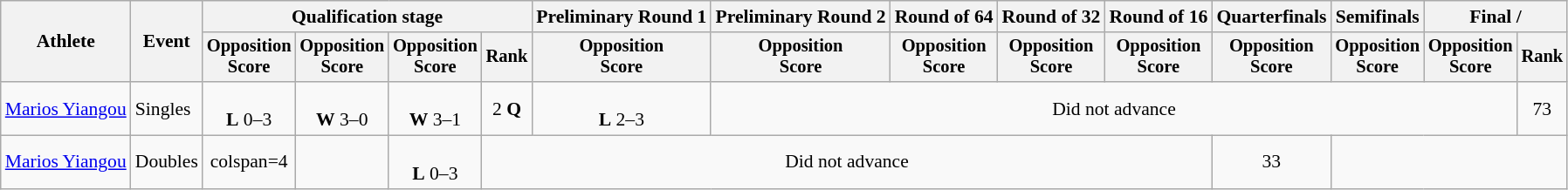<table class=wikitable style=font-size:90%;text-align:center>
<tr>
<th rowspan=2>Athlete</th>
<th rowspan=2>Event</th>
<th colspan=4>Qualification stage</th>
<th>Preliminary Round 1</th>
<th>Preliminary Round 2</th>
<th>Round of 64</th>
<th>Round of 32</th>
<th>Round of 16</th>
<th>Quarterfinals</th>
<th>Semifinals</th>
<th colspan=2>Final / </th>
</tr>
<tr style=font-size:95%>
<th>Opposition<br>Score</th>
<th>Opposition<br>Score</th>
<th>Opposition<br>Score</th>
<th>Rank</th>
<th>Opposition<br>Score</th>
<th>Opposition<br>Score</th>
<th>Opposition<br>Score</th>
<th>Opposition<br>Score</th>
<th>Opposition<br>Score</th>
<th>Opposition<br>Score</th>
<th>Opposition<br>Score</th>
<th>Opposition<br>Score</th>
<th>Rank</th>
</tr>
<tr>
<td align=left><a href='#'>Marios Yiangou</a></td>
<td align=left>Singles</td>
<td><br><strong>L</strong> 0–3</td>
<td><br><strong>W</strong> 3–0</td>
<td><br><strong>W</strong> 3–1</td>
<td>2 <strong>Q</strong></td>
<td><br><strong>L</strong> 2–3</td>
<td colspan=7>Did not advance</td>
<td>73</td>
</tr>
<tr>
<td align=left><a href='#'>Marios Yiangou</a><br></td>
<td>Doubles</td>
<td>colspan=4</td>
<td></td>
<td><br><strong>L</strong> 0–3</td>
<td colspan=6>Did not advance</td>
<td>33</td>
</tr>
</table>
